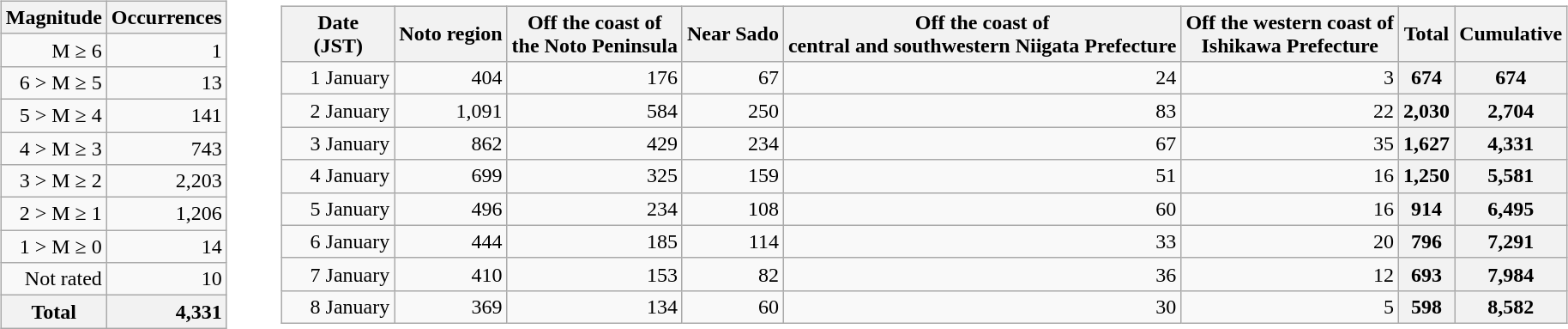<table>
<tr>
<td><br><table class="wikitable" style="text-align:right;">
<tr>
<th>Magnitude</th>
<th>Occurrences</th>
</tr>
<tr>
<td>M ≥ 6</td>
<td>1</td>
</tr>
<tr>
<td>6 > M ≥ 5</td>
<td>13</td>
</tr>
<tr>
<td>5 > M ≥ 4</td>
<td>141</td>
</tr>
<tr>
<td>4 > M ≥ 3</td>
<td>743</td>
</tr>
<tr>
<td>3 > M ≥ 2</td>
<td>2,203</td>
</tr>
<tr>
<td>2 > M ≥ 1</td>
<td>1,206</td>
</tr>
<tr>
<td>1 > M ≥ 0</td>
<td>14</td>
</tr>
<tr>
<td>Not rated</td>
<td>10</td>
</tr>
<tr>
<th>Total</th>
<th style="text-align:right;">4,331</th>
</tr>
</table>
</td>
<td width=18></td>
<td><br><table class="wikitable" style="text-align:right;">
<tr>
<th style="width:5em;">Date<br>(JST)</th>
<th>Noto region</th>
<th>Off the coast of<br>the Noto Peninsula</th>
<th>Near Sado</th>
<th>Off the coast of <br>central and southwestern Niigata Prefecture</th>
<th>Off the western coast of<br>Ishikawa Prefecture</th>
<th>Total</th>
<th>Cumulative</th>
</tr>
<tr>
<td>1 January</td>
<td>404</td>
<td>176</td>
<td>67</td>
<td>24</td>
<td>3</td>
<th>674</th>
<th>674</th>
</tr>
<tr>
<td>2 January</td>
<td>1,091</td>
<td>584</td>
<td>250</td>
<td>83</td>
<td>22</td>
<th>2,030</th>
<th>2,704</th>
</tr>
<tr>
<td>3 January</td>
<td>862</td>
<td>429</td>
<td>234</td>
<td>67</td>
<td>35</td>
<th>1,627</th>
<th>4,331</th>
</tr>
<tr>
<td>4 January</td>
<td>699</td>
<td>325</td>
<td>159</td>
<td>51</td>
<td>16</td>
<th>1,250</th>
<th>5,581</th>
</tr>
<tr>
<td>5 January</td>
<td>496</td>
<td>234</td>
<td>108</td>
<td>60</td>
<td>16</td>
<th>914</th>
<th>6,495</th>
</tr>
<tr>
<td>6 January</td>
<td>444</td>
<td>185</td>
<td>114</td>
<td>33</td>
<td>20</td>
<th>796</th>
<th>7,291</th>
</tr>
<tr>
<td>7 January</td>
<td>410</td>
<td>153</td>
<td>82</td>
<td>36</td>
<td>12</td>
<th>693</th>
<th>7,984</th>
</tr>
<tr>
<td>8 January</td>
<td>369</td>
<td>134</td>
<td>60</td>
<td>30</td>
<td>5</td>
<th>598</th>
<th>8,582</th>
</tr>
</table>
</td>
</tr>
</table>
